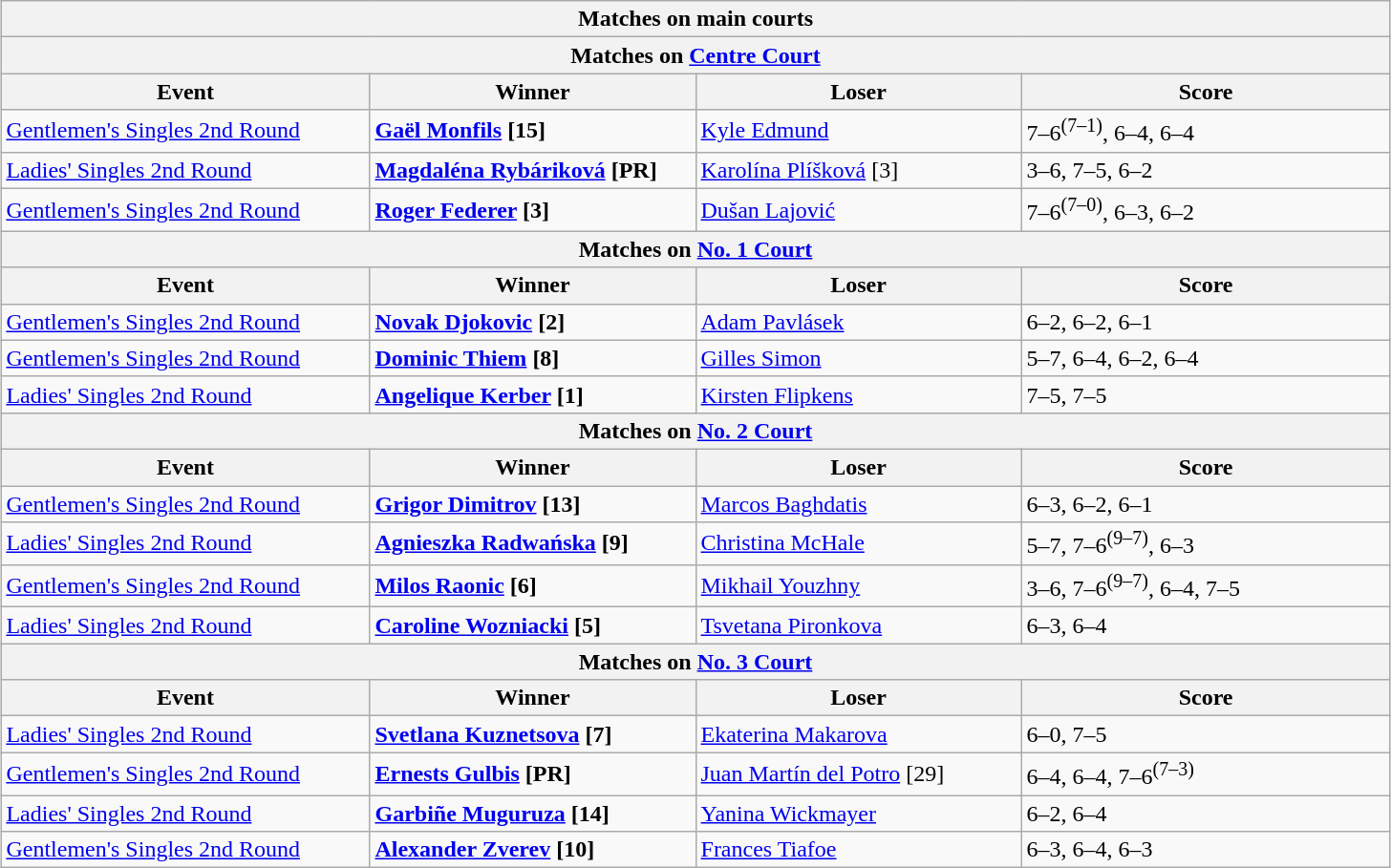<table class="wikitable collapsible uncollapsed" style="margin:auto;">
<tr>
<th colspan="4" style="white-space:nowrap;">Matches on main courts</th>
</tr>
<tr>
<th colspan="4">Matches on <a href='#'>Centre Court</a></th>
</tr>
<tr>
<th width=250>Event</th>
<th width=220>Winner</th>
<th width=220>Loser</th>
<th width=250>Score</th>
</tr>
<tr>
<td><a href='#'>Gentlemen's Singles 2nd Round</a></td>
<td> <strong><a href='#'>Gaël Monfils</a> [15]</strong></td>
<td> <a href='#'>Kyle Edmund</a></td>
<td>7–6<sup>(7–1)</sup>, 6–4, 6–4</td>
</tr>
<tr>
<td><a href='#'>Ladies' Singles 2nd Round</a></td>
<td> <strong><a href='#'>Magdaléna Rybáriková</a> [PR]</strong></td>
<td> <a href='#'>Karolína Plíšková</a> [3]</td>
<td>3–6, 7–5, 6–2</td>
</tr>
<tr>
<td><a href='#'>Gentlemen's Singles 2nd Round</a></td>
<td> <strong><a href='#'>Roger Federer</a> [3]</strong></td>
<td> <a href='#'>Dušan Lajović</a></td>
<td>7–6<sup>(7–0)</sup>, 6–3, 6–2</td>
</tr>
<tr>
<th colspan="4">Matches on <a href='#'>No. 1 Court</a></th>
</tr>
<tr>
<th width=220>Event</th>
<th width=220>Winner</th>
<th width=220>Loser</th>
<th width=250>Score</th>
</tr>
<tr>
<td><a href='#'>Gentlemen's Singles 2nd Round</a></td>
<td> <strong><a href='#'>Novak Djokovic</a> [2]</strong></td>
<td> <a href='#'>Adam Pavlásek</a></td>
<td>6–2, 6–2, 6–1</td>
</tr>
<tr>
<td><a href='#'>Gentlemen's Singles 2nd Round</a></td>
<td> <strong><a href='#'>Dominic Thiem</a> [8]</strong></td>
<td> <a href='#'>Gilles Simon</a></td>
<td>5–7, 6–4, 6–2, 6–4</td>
</tr>
<tr>
<td><a href='#'>Ladies' Singles 2nd Round</a></td>
<td> <strong><a href='#'>Angelique Kerber</a> [1]</strong></td>
<td> <a href='#'>Kirsten Flipkens</a></td>
<td>7–5, 7–5</td>
</tr>
<tr>
<th colspan="4">Matches on <a href='#'>No. 2 Court</a></th>
</tr>
<tr>
<th width=220>Event</th>
<th width=220>Winner</th>
<th width=220>Loser</th>
<th width=250>Score</th>
</tr>
<tr>
<td><a href='#'>Gentlemen's Singles 2nd Round</a></td>
<td> <strong><a href='#'>Grigor Dimitrov</a> [13]</strong></td>
<td> <a href='#'>Marcos Baghdatis</a></td>
<td>6–3, 6–2, 6–1</td>
</tr>
<tr>
<td><a href='#'>Ladies' Singles 2nd Round</a></td>
<td> <strong><a href='#'>Agnieszka Radwańska</a> [9]</strong></td>
<td> <a href='#'>Christina McHale</a></td>
<td>5–7, 7–6<sup>(9–7)</sup>, 6–3</td>
</tr>
<tr>
<td><a href='#'>Gentlemen's Singles 2nd Round</a></td>
<td> <strong><a href='#'>Milos Raonic</a> [6]</strong></td>
<td> <a href='#'>Mikhail Youzhny</a></td>
<td>3–6, 7–6<sup>(9–7)</sup>, 6–4, 7–5</td>
</tr>
<tr>
<td><a href='#'>Ladies' Singles 2nd Round</a></td>
<td> <strong><a href='#'>Caroline Wozniacki</a> [5]</strong></td>
<td> <a href='#'>Tsvetana Pironkova</a></td>
<td>6–3, 6–4</td>
</tr>
<tr>
<th colspan="4">Matches on <a href='#'>No. 3 Court</a></th>
</tr>
<tr>
<th width=220>Event</th>
<th width=220>Winner</th>
<th width=220>Loser</th>
<th width=250>Score</th>
</tr>
<tr>
<td><a href='#'>Ladies' Singles 2nd Round</a></td>
<td> <strong><a href='#'>Svetlana Kuznetsova</a> [7]</strong></td>
<td> <a href='#'>Ekaterina Makarova</a></td>
<td>6–0, 7–5</td>
</tr>
<tr>
<td><a href='#'>Gentlemen's Singles 2nd Round</a></td>
<td> <strong><a href='#'>Ernests Gulbis</a> [PR]</strong></td>
<td> <a href='#'>Juan Martín del Potro</a> [29]</td>
<td>6–4, 6–4, 7–6<sup>(7–3)</sup></td>
</tr>
<tr>
<td><a href='#'>Ladies' Singles 2nd Round</a></td>
<td> <strong><a href='#'>Garbiñe Muguruza</a> [14]</strong></td>
<td> <a href='#'>Yanina Wickmayer</a></td>
<td>6–2, 6–4</td>
</tr>
<tr>
<td><a href='#'>Gentlemen's Singles 2nd Round</a></td>
<td> <strong><a href='#'>Alexander Zverev</a> [10]</strong></td>
<td> <a href='#'>Frances Tiafoe</a></td>
<td>6–3, 6–4, 6–3</td>
</tr>
</table>
